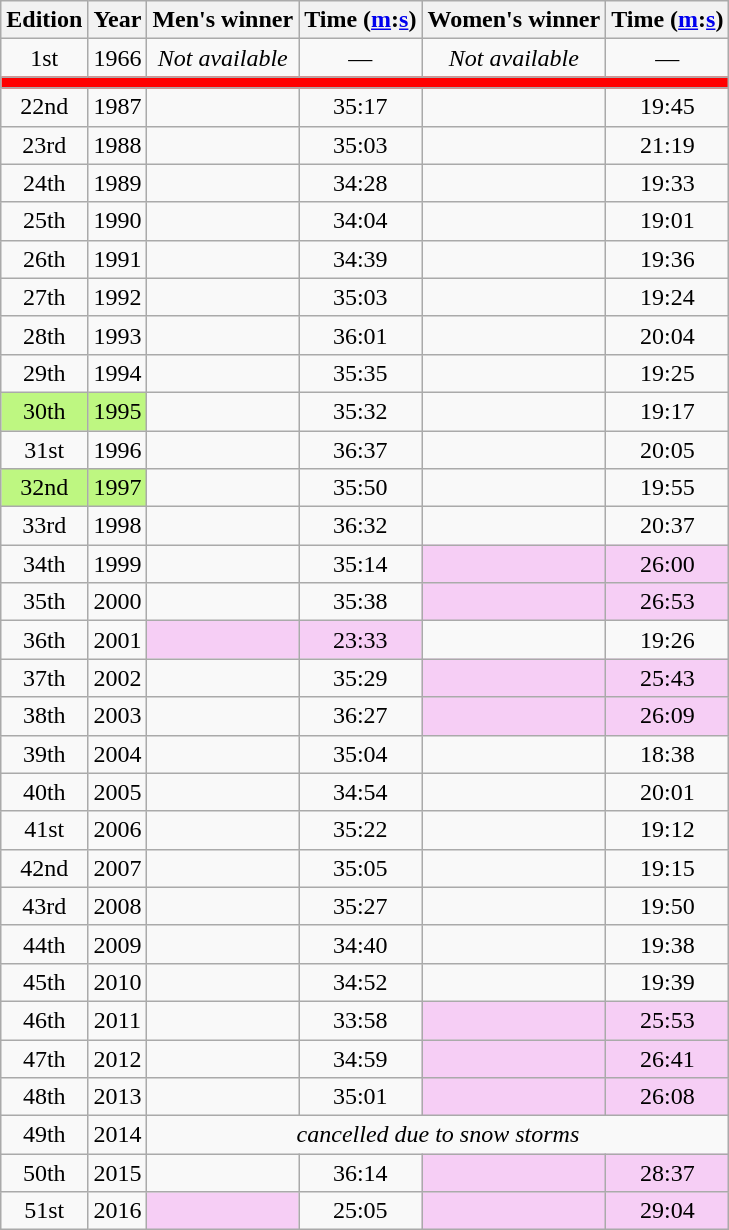<table class="wikitable" style="text-align:center">
<tr>
<th>Edition</th>
<th>Year</th>
<th>Men's winner</th>
<th>Time (<a href='#'>m</a>:<a href='#'>s</a>)</th>
<th>Women's winner</th>
<th>Time (<a href='#'>m</a>:<a href='#'>s</a>)</th>
</tr>
<tr>
<td>1st</td>
<td>1966</td>
<td><em>Not available</em></td>
<td>—</td>
<td><em>Not available</em></td>
<td>—</td>
</tr>
<tr>
<td colspan=6 bgcolor=#FF0000></td>
</tr>
<tr>
<td>22nd</td>
<td>1987</td>
<td align=left></td>
<td>35:17</td>
<td align=left></td>
<td>19:45</td>
</tr>
<tr>
<td>23rd</td>
<td>1988</td>
<td align=left></td>
<td>35:03</td>
<td align=left></td>
<td>21:19</td>
</tr>
<tr>
<td>24th</td>
<td>1989</td>
<td align=left></td>
<td>34:28</td>
<td align=left></td>
<td>19:33</td>
</tr>
<tr>
<td>25th</td>
<td>1990</td>
<td align=left></td>
<td>34:04</td>
<td align=left></td>
<td>19:01</td>
</tr>
<tr>
<td>26th</td>
<td>1991</td>
<td align=left></td>
<td>34:39</td>
<td align=left></td>
<td>19:36</td>
</tr>
<tr>
<td>27th</td>
<td>1992</td>
<td align=left></td>
<td>35:03</td>
<td align=left></td>
<td>19:24</td>
</tr>
<tr>
<td>28th</td>
<td>1993</td>
<td align=left></td>
<td>36:01</td>
<td align=left></td>
<td>20:04</td>
</tr>
<tr>
<td>29th</td>
<td>1994</td>
<td align=left></td>
<td>35:35</td>
<td align=left></td>
<td>19:25</td>
</tr>
<tr>
<td bgcolor=#BEF781>30th</td>
<td bgcolor=#BEF781>1995</td>
<td align=left></td>
<td>35:32</td>
<td align=left></td>
<td>19:17</td>
</tr>
<tr>
<td>31st</td>
<td>1996</td>
<td align=left></td>
<td>36:37</td>
<td align=left></td>
<td>20:05</td>
</tr>
<tr>
<td bgcolor=#BEF781>32nd</td>
<td bgcolor=#BEF781>1997</td>
<td align=left></td>
<td>35:50</td>
<td align=left></td>
<td>19:55</td>
</tr>
<tr>
<td>33rd</td>
<td>1998</td>
<td align=left></td>
<td>36:32</td>
<td align=left></td>
<td>20:37</td>
</tr>
<tr>
<td>34th</td>
<td>1999</td>
<td align=left></td>
<td>35:14</td>
<td align=left bgcolor=#F6CEF5></td>
<td bgcolor=#F6CEF5>26:00</td>
</tr>
<tr>
<td>35th</td>
<td>2000</td>
<td align=left></td>
<td>35:38</td>
<td align=left bgcolor=#F6CEF5></td>
<td bgcolor=#F6CEF5>26:53</td>
</tr>
<tr>
<td>36th</td>
<td>2001</td>
<td align=left bgcolor=#F6CEF5></td>
<td bgcolor=#F6CEF5>23:33</td>
<td align=left></td>
<td>19:26</td>
</tr>
<tr>
<td>37th</td>
<td>2002</td>
<td align=left></td>
<td>35:29</td>
<td align=left bgcolor=#F6CEF5></td>
<td bgcolor=#F6CEF5>25:43</td>
</tr>
<tr>
<td>38th</td>
<td>2003</td>
<td align=left></td>
<td>36:27</td>
<td align=left bgcolor=#F6CEF5></td>
<td bgcolor=#F6CEF5>26:09</td>
</tr>
<tr>
<td>39th</td>
<td>2004</td>
<td align=left></td>
<td>35:04</td>
<td align=left></td>
<td>18:38</td>
</tr>
<tr>
<td>40th</td>
<td>2005</td>
<td align=left></td>
<td>34:54</td>
<td align=left></td>
<td>20:01</td>
</tr>
<tr>
<td>41st</td>
<td>2006</td>
<td align=left></td>
<td>35:22</td>
<td align=left></td>
<td>19:12</td>
</tr>
<tr>
<td>42nd</td>
<td>2007</td>
<td align=left></td>
<td>35:05</td>
<td align=left></td>
<td>19:15</td>
</tr>
<tr>
<td>43rd</td>
<td>2008</td>
<td align=left></td>
<td>35:27</td>
<td align=left></td>
<td>19:50</td>
</tr>
<tr>
<td>44th</td>
<td>2009</td>
<td align=left></td>
<td>34:40</td>
<td align=left></td>
<td>19:38</td>
</tr>
<tr>
<td>45th</td>
<td>2010</td>
<td align=left></td>
<td>34:52</td>
<td align=left></td>
<td>19:39</td>
</tr>
<tr>
<td>46th</td>
<td>2011</td>
<td align=left></td>
<td>33:58</td>
<td align=left bgcolor=#F6CEF5></td>
<td bgcolor=#F6CEF5>25:53</td>
</tr>
<tr>
<td>47th</td>
<td>2012</td>
<td align=left></td>
<td>34:59</td>
<td align=left bgcolor=#F6CEF5></td>
<td bgcolor=#F6CEF5>26:41</td>
</tr>
<tr>
<td>48th</td>
<td>2013</td>
<td align=left></td>
<td>35:01</td>
<td align=left bgcolor=#F6CEF5></td>
<td bgcolor=#F6CEF5>26:08</td>
</tr>
<tr>
<td>49th</td>
<td>2014</td>
<td align=center colspan="4"><em>cancelled due to snow storms</em></td>
</tr>
<tr>
<td>50th</td>
<td>2015</td>
<td align=left></td>
<td>36:14</td>
<td align=left bgcolor=#F6CEF5></td>
<td bgcolor=#F6CEF5>28:37</td>
</tr>
<tr>
<td>51st</td>
<td>2016</td>
<td align=left bgcolor=#F6CEF5></td>
<td>25:05</td>
<td align=left bgcolor=#F6CEF5></td>
<td bgcolor=#F6CEF5>29:04</td>
</tr>
</table>
